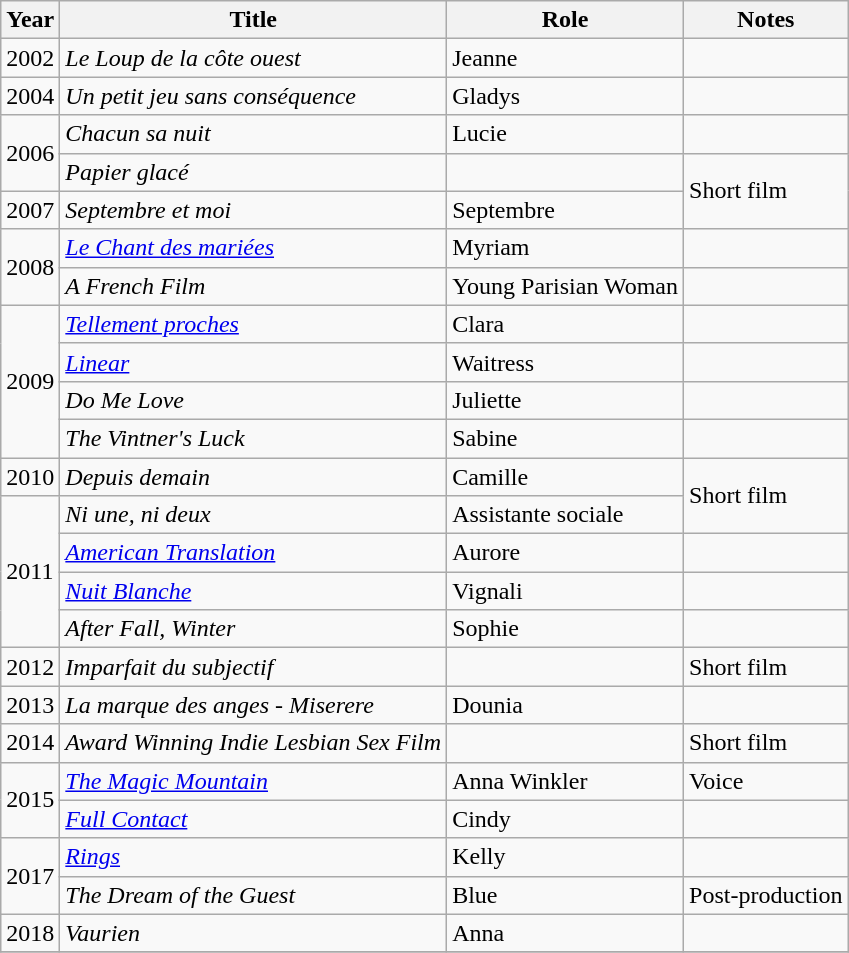<table class="wikitable">
<tr>
<th>Year</th>
<th>Title</th>
<th>Role</th>
<th>Notes</th>
</tr>
<tr>
<td>2002</td>
<td><em>Le Loup de la côte ouest</em></td>
<td>Jeanne</td>
<td></td>
</tr>
<tr>
<td>2004</td>
<td><em>Un petit jeu sans conséquence</em></td>
<td>Gladys</td>
<td></td>
</tr>
<tr>
<td rowspan="2">2006</td>
<td><em>Chacun sa nuit</em></td>
<td>Lucie</td>
<td></td>
</tr>
<tr>
<td><em>Papier glacé</em></td>
<td></td>
<td rowspan="2">Short film</td>
</tr>
<tr>
<td>2007</td>
<td><em>Septembre et moi</em></td>
<td>Septembre</td>
</tr>
<tr>
<td rowspan="2">2008</td>
<td><em><a href='#'>Le Chant des mariées</a></em></td>
<td>Myriam</td>
<td></td>
</tr>
<tr>
<td><em>A French Film</em></td>
<td>Young Parisian Woman</td>
<td></td>
</tr>
<tr>
<td rowspan="4">2009</td>
<td><em><a href='#'>Tellement proches</a></em></td>
<td>Clara</td>
<td></td>
</tr>
<tr>
<td><em><a href='#'>Linear</a></em></td>
<td>Waitress</td>
<td></td>
</tr>
<tr>
<td><em>Do Me Love</em></td>
<td>Juliette</td>
<td></td>
</tr>
<tr>
<td><em>The Vintner's Luck</em></td>
<td>Sabine</td>
<td></td>
</tr>
<tr>
<td>2010</td>
<td><em>Depuis demain</em></td>
<td>Camille</td>
<td rowspan="2">Short film</td>
</tr>
<tr>
<td rowspan="4">2011</td>
<td><em>Ni une, ni deux</em></td>
<td>Assistante sociale</td>
</tr>
<tr>
<td><em><a href='#'>American Translation</a></em></td>
<td>Aurore</td>
<td></td>
</tr>
<tr>
<td><em><a href='#'>Nuit Blanche</a></em></td>
<td>Vignali</td>
<td></td>
</tr>
<tr>
<td><em>After Fall, Winter</em></td>
<td>Sophie</td>
<td></td>
</tr>
<tr>
<td>2012</td>
<td><em>Imparfait du subjectif</em></td>
<td></td>
<td>Short film</td>
</tr>
<tr>
<td>2013</td>
<td><em>La marque des anges - Miserere</em></td>
<td>Dounia</td>
<td></td>
</tr>
<tr>
<td>2014</td>
<td><em>Award Winning Indie Lesbian Sex Film</em></td>
<td></td>
<td>Short film</td>
</tr>
<tr>
<td rowspan="2">2015</td>
<td><em><a href='#'>The Magic Mountain</a></em></td>
<td>Anna Winkler</td>
<td>Voice</td>
</tr>
<tr>
<td><em><a href='#'>Full Contact</a></em></td>
<td>Cindy</td>
<td></td>
</tr>
<tr>
<td rowspan="2">2017</td>
<td><em><a href='#'>Rings</a></em></td>
<td>Kelly</td>
<td></td>
</tr>
<tr>
<td><em>The Dream of the Guest</em></td>
<td>Blue</td>
<td>Post-production</td>
</tr>
<tr>
<td>2018</td>
<td><em>Vaurien</em></td>
<td>Anna</td>
<td></td>
</tr>
<tr>
</tr>
</table>
